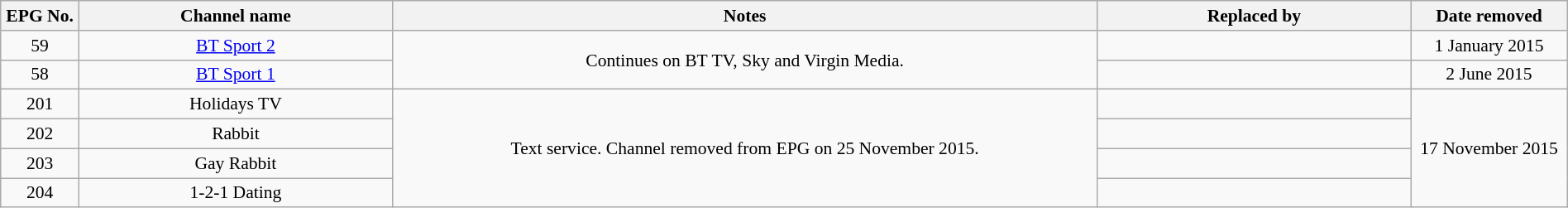<table class="wikitable sortable" style="font-size:90%; text-align:center; width:100%;">
<tr>
<th style="width:5%;">EPG No.</th>
<th style="width:20%;">Channel name</th>
<th style="width:45%;">Notes</th>
<th style="width:20%;">Replaced by</th>
<th style="width:10%;">Date removed</th>
</tr>
<tr>
<td>59</td>
<td><a href='#'>BT Sport 2</a></td>
<td rowspan="2">Continues on BT TV, Sky and Virgin Media.</td>
<td></td>
<td>1 January 2015</td>
</tr>
<tr>
<td>58</td>
<td><a href='#'>BT Sport 1</a></td>
<td></td>
<td>2 June 2015</td>
</tr>
<tr>
<td>201</td>
<td>Holidays TV</td>
<td rowspan="4">Text service. Channel removed from EPG on 25 November 2015.</td>
<td></td>
<td rowspan="4">17 November 2015</td>
</tr>
<tr>
<td>202</td>
<td>Rabbit</td>
<td></td>
</tr>
<tr>
<td>203</td>
<td>Gay Rabbit</td>
<td></td>
</tr>
<tr>
<td>204</td>
<td>1-2-1 Dating</td>
<td></td>
</tr>
</table>
